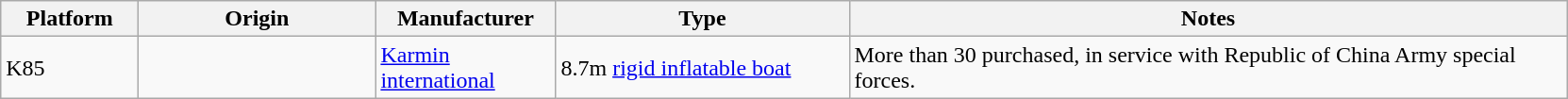<table class= "wikitable">
<tr>
<th style= "width: 90px">Platform</th>
<th style= "width:160px">Origin</th>
<th style= "width:120px">Manufacturer</th>
<th style= "width:200px">Type</th>
<th style= "width:500px">Notes</th>
</tr>
<tr>
<td>K85</td>
<td></td>
<td><a href='#'>Karmin international</a></td>
<td>8.7m <a href='#'>rigid inflatable boat</a></td>
<td>More than 30 purchased, in service with Republic of China Army special forces.</td>
</tr>
</table>
